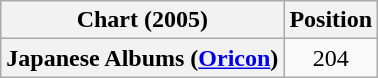<table class="wikitable plainrowheaders" style="text-align:center">
<tr>
<th scope="col">Chart (2005)</th>
<th scope="col">Position</th>
</tr>
<tr>
<th scope="row">Japanese Albums (<a href='#'>Oricon</a>)</th>
<td>204</td>
</tr>
</table>
